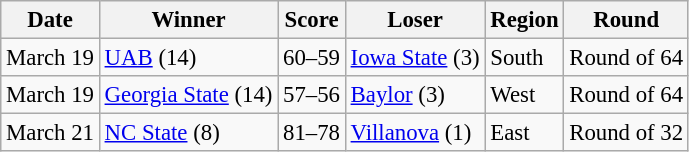<table class="wikitable" style="font-size:95%;">
<tr>
<th>Date</th>
<th>Winner</th>
<th>Score</th>
<th>Loser</th>
<th>Region</th>
<th>Round</th>
</tr>
<tr>
<td>March 19</td>
<td><a href='#'>UAB</a> (14)</td>
<td>60–59</td>
<td><a href='#'>Iowa State</a> (3)</td>
<td>South</td>
<td>Round of 64</td>
</tr>
<tr>
<td>March 19</td>
<td><a href='#'>Georgia State</a> (14)</td>
<td>57–56</td>
<td><a href='#'>Baylor</a> (3)</td>
<td>West</td>
<td>Round of 64</td>
</tr>
<tr>
<td>March 21</td>
<td><a href='#'>NC State</a> (8)</td>
<td>81–78</td>
<td><a href='#'>Villanova</a> (1)</td>
<td>East</td>
<td>Round of 32</td>
</tr>
</table>
